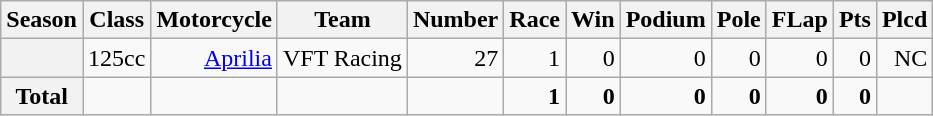<table class="wikitable">
<tr>
<th>Season</th>
<th>Class</th>
<th>Motorcycle</th>
<th>Team</th>
<th>Number</th>
<th>Race</th>
<th>Win</th>
<th>Podium</th>
<th>Pole</th>
<th>FLap</th>
<th>Pts</th>
<th>Plcd</th>
</tr>
<tr align="right">
<th></th>
<td>125cc</td>
<td><a href='#'>Aprilia</a></td>
<td>VFT Racing</td>
<td>27</td>
<td>1</td>
<td>0</td>
<td>0</td>
<td>0</td>
<td>0</td>
<td>0</td>
<td>NC</td>
</tr>
<tr align="right">
<th>Total</th>
<td></td>
<td></td>
<td></td>
<td></td>
<td><strong>1</strong></td>
<td><strong>0</strong></td>
<td><strong>0</strong></td>
<td><strong>0</strong></td>
<td><strong>0</strong></td>
<td><strong>0</strong></td>
<td></td>
</tr>
</table>
